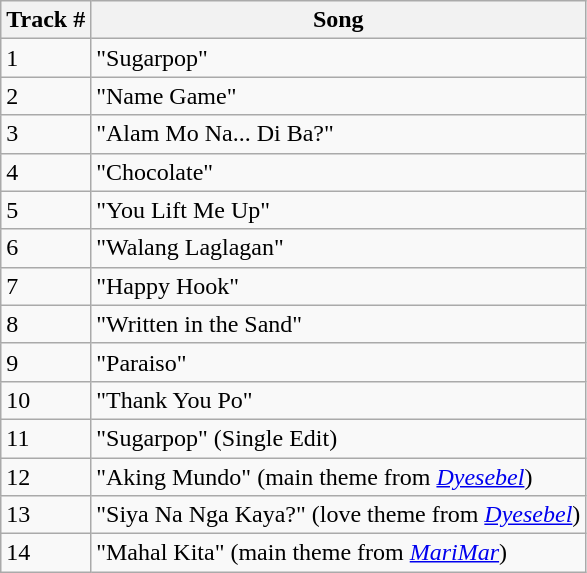<table class="wikitable">
<tr>
<th>Track #</th>
<th>Song</th>
</tr>
<tr>
<td>1</td>
<td>"Sugarpop"</td>
</tr>
<tr>
<td>2</td>
<td>"Name Game"</td>
</tr>
<tr>
<td>3</td>
<td>"Alam Mo Na... Di Ba?"</td>
</tr>
<tr>
<td>4</td>
<td>"Chocolate"</td>
</tr>
<tr>
<td>5</td>
<td>"You Lift Me Up"</td>
</tr>
<tr>
<td>6</td>
<td>"Walang Laglagan"</td>
</tr>
<tr>
<td>7</td>
<td>"Happy Hook"</td>
</tr>
<tr>
<td>8</td>
<td>"Written in the Sand"</td>
</tr>
<tr>
<td>9</td>
<td>"Paraiso"</td>
</tr>
<tr>
<td>10</td>
<td>"Thank You Po"</td>
</tr>
<tr>
<td>11</td>
<td>"Sugarpop" (Single Edit)</td>
</tr>
<tr>
<td>12</td>
<td>"Aking Mundo" (main theme from <em><a href='#'>Dyesebel</a></em>)</td>
</tr>
<tr>
<td>13</td>
<td>"Siya Na Nga Kaya?" (love theme from <em><a href='#'>Dyesebel</a></em>)</td>
</tr>
<tr>
<td>14</td>
<td>"Mahal Kita" (main theme from <em><a href='#'>MariMar</a></em>)</td>
</tr>
</table>
